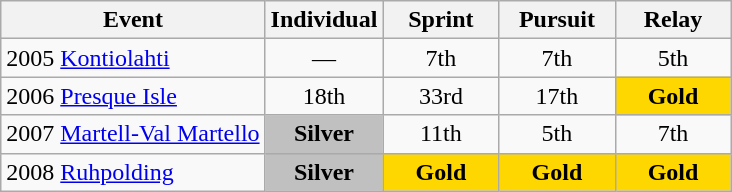<table class="wikitable" style="text-align: center;">
<tr ">
<th>Event</th>
<th style="width:70px;">Individual</th>
<th style="width:70px;">Sprint</th>
<th style="width:70px;">Pursuit</th>
<th style="width:70px;">Relay</th>
</tr>
<tr>
<td align=left> 2005 <a href='#'>Kontiolahti</a></td>
<td>—</td>
<td>7th</td>
<td>7th</td>
<td>5th</td>
</tr>
<tr>
<td align=left> 2006 <a href='#'>Presque Isle</a></td>
<td>18th</td>
<td>33rd</td>
<td>17th</td>
<td style="background:gold;"><strong>Gold</strong></td>
</tr>
<tr>
<td align=left> 2007 <a href='#'>Martell-Val Martello</a></td>
<td style="background:silver;"><strong>Silver</strong></td>
<td>11th</td>
<td>5th</td>
<td>7th</td>
</tr>
<tr>
<td align=left> 2008 <a href='#'>Ruhpolding</a></td>
<td style="background:silver;"><strong>Silver</strong></td>
<td style="background:gold;"><strong>Gold</strong></td>
<td style="background:gold;"><strong>Gold</strong></td>
<td style="background:gold;"><strong>Gold</strong></td>
</tr>
</table>
